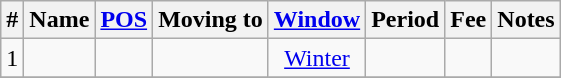<table class="wikitable sortable" style="text-align:center">
<tr>
<th>#</th>
<th>Name</th>
<th><a href='#'>POS</a></th>
<th>Moving to</th>
<th><a href='#'>Window</a></th>
<th>Period</th>
<th>Fee</th>
<th>Notes</th>
</tr>
<tr>
<td>1</td>
<td align=left></td>
<td></td>
<td align=left></td>
<td><a href='#'>Winter</a></td>
<td></td>
<td></td>
<td></td>
</tr>
<tr>
</tr>
</table>
